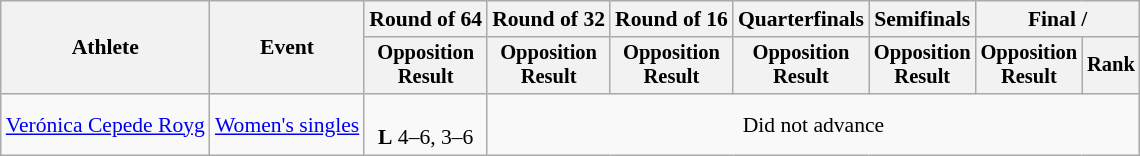<table class="wikitable" style="font-size:90%;">
<tr>
<th rowspan=2>Athlete</th>
<th rowspan=2>Event</th>
<th>Round of 64</th>
<th>Round of 32</th>
<th>Round of 16</th>
<th>Quarterfinals</th>
<th>Semifinals</th>
<th colspan=2>Final / </th>
</tr>
<tr style="font-size:95%">
<th>Opposition<br>Result</th>
<th>Opposition<br>Result</th>
<th>Opposition<br>Result</th>
<th>Opposition<br>Result</th>
<th>Opposition<br>Result</th>
<th>Opposition<br>Result</th>
<th>Rank</th>
</tr>
<tr align=center>
<td align=left><a href='#'>Verónica Cepede Royg</a></td>
<td align=left><a href='#'>Women's singles</a></td>
<td><br><strong>L</strong> 4–6, 3–6</td>
<td colspan=6>Did not advance</td>
</tr>
</table>
